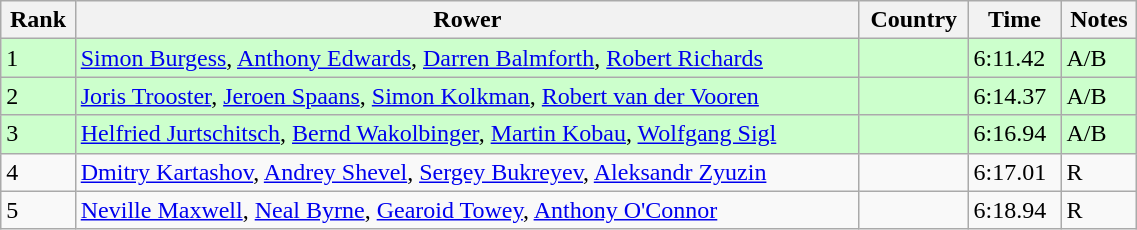<table class="wikitable sortable" width=60%>
<tr>
<th>Rank</th>
<th>Rower</th>
<th>Country</th>
<th>Time</th>
<th>Notes</th>
</tr>
<tr bgcolor=ccffcc>
<td>1</td>
<td><a href='#'>Simon Burgess</a>, <a href='#'>Anthony Edwards</a>, <a href='#'>Darren Balmforth</a>, <a href='#'>Robert Richards</a></td>
<td></td>
<td>6:11.42</td>
<td>A/B</td>
</tr>
<tr bgcolor=ccffcc>
<td>2</td>
<td><a href='#'>Joris Trooster</a>, <a href='#'>Jeroen Spaans</a>, <a href='#'>Simon Kolkman</a>, <a href='#'>Robert van der Vooren</a></td>
<td></td>
<td>6:14.37</td>
<td>A/B</td>
</tr>
<tr bgcolor=ccffcc>
<td>3</td>
<td><a href='#'>Helfried Jurtschitsch</a>, <a href='#'>Bernd Wakolbinger</a>, <a href='#'>Martin Kobau</a>, <a href='#'>Wolfgang Sigl</a></td>
<td></td>
<td>6:16.94</td>
<td>A/B</td>
</tr>
<tr>
<td>4</td>
<td><a href='#'>Dmitry Kartashov</a>, <a href='#'>Andrey Shevel</a>, <a href='#'>Sergey Bukreyev</a>, <a href='#'>Aleksandr Zyuzin</a></td>
<td></td>
<td>6:17.01</td>
<td>R</td>
</tr>
<tr>
<td>5</td>
<td><a href='#'>Neville Maxwell</a>, <a href='#'>Neal Byrne</a>, <a href='#'>Gearoid Towey</a>, <a href='#'>Anthony O'Connor</a></td>
<td></td>
<td>6:18.94</td>
<td>R</td>
</tr>
</table>
